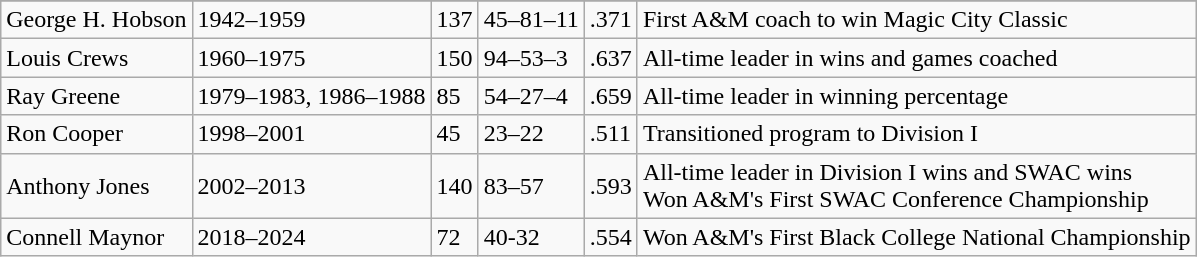<table class="wikitable">
<tr>
</tr>
<tr>
<td>George H. Hobson</td>
<td>1942–1959</td>
<td>137</td>
<td>45–81–11</td>
<td>.371</td>
<td>First A&M coach to win Magic City Classic</td>
</tr>
<tr>
<td>Louis Crews</td>
<td>1960–1975</td>
<td>150</td>
<td>94–53–3</td>
<td>.637</td>
<td>All-time leader in wins and games coached</td>
</tr>
<tr>
<td>Ray Greene</td>
<td>1979–1983, 1986–1988</td>
<td>85</td>
<td>54–27–4</td>
<td>.659</td>
<td>All-time leader in winning percentage</td>
</tr>
<tr>
<td>Ron Cooper</td>
<td>1998–2001</td>
<td>45</td>
<td>23–22</td>
<td>.511</td>
<td>Transitioned program to Division I</td>
</tr>
<tr>
<td>Anthony Jones</td>
<td>2002–2013</td>
<td>140</td>
<td>83–57</td>
<td>.593</td>
<td>All-time leader in Division I wins and SWAC wins<br>Won A&M's First SWAC Conference Championship</td>
</tr>
<tr>
<td>Connell Maynor</td>
<td>2018–2024</td>
<td>72</td>
<td>40-32</td>
<td>.554</td>
<td>Won A&M's First Black College National Championship</td>
</tr>
</table>
